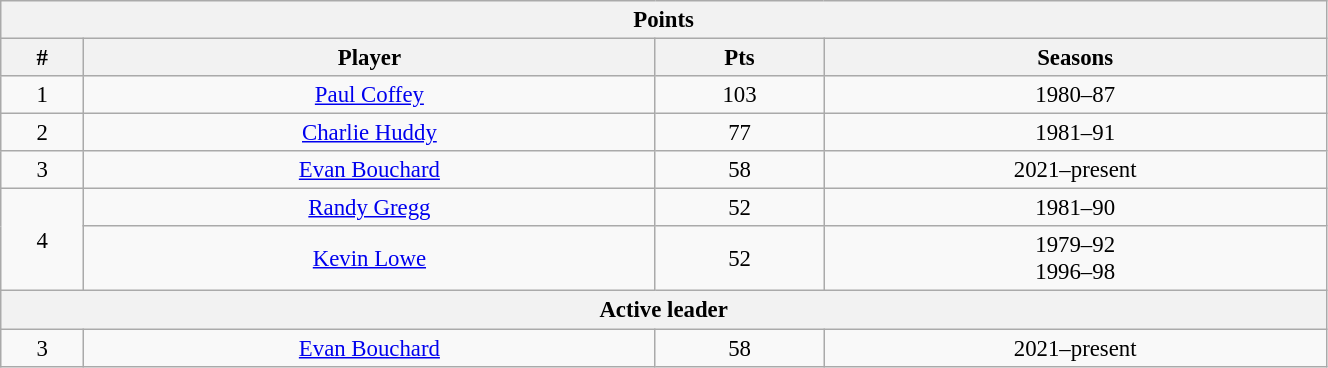<table class="wikitable" style="text-align: center; font-size: 95%" width="70%">
<tr>
<th colspan="4">Points</th>
</tr>
<tr>
<th>#</th>
<th>Player</th>
<th>Pts</th>
<th>Seasons</th>
</tr>
<tr>
<td>1</td>
<td><a href='#'>Paul Coffey</a></td>
<td>103</td>
<td>1980–87</td>
</tr>
<tr>
<td>2</td>
<td><a href='#'>Charlie Huddy</a></td>
<td>77</td>
<td>1981–91</td>
</tr>
<tr>
<td>3</td>
<td><a href='#'>Evan Bouchard</a></td>
<td>58</td>
<td>2021–present</td>
</tr>
<tr>
<td rowspan="2">4</td>
<td><a href='#'>Randy Gregg</a></td>
<td>52</td>
<td>1981–90</td>
</tr>
<tr>
<td><a href='#'>Kevin Lowe</a></td>
<td>52</td>
<td>1979–92<br>1996–98</td>
</tr>
<tr>
<th colspan="4">Active leader</th>
</tr>
<tr>
<td>3</td>
<td><a href='#'>Evan Bouchard</a></td>
<td>58</td>
<td>2021–present</td>
</tr>
</table>
